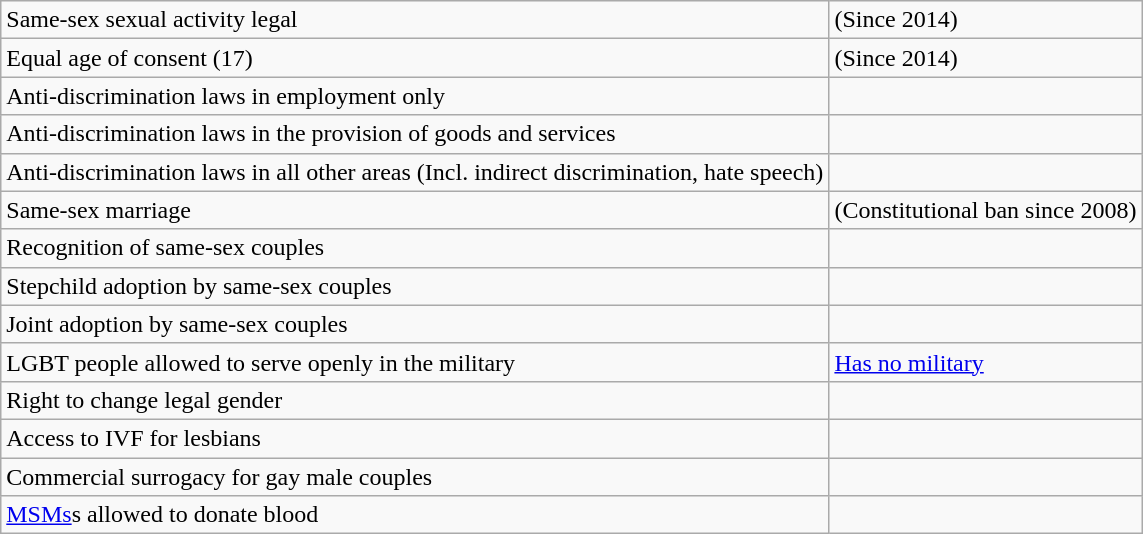<table class="wikitable">
<tr>
<td>Same-sex sexual activity legal</td>
<td> (Since 2014)</td>
</tr>
<tr>
<td>Equal age of consent (17)</td>
<td> (Since 2014)</td>
</tr>
<tr>
<td>Anti-discrimination laws in employment only</td>
<td></td>
</tr>
<tr>
<td>Anti-discrimination laws in the provision of goods and services</td>
<td></td>
</tr>
<tr>
<td>Anti-discrimination laws in all other areas (Incl. indirect discrimination, hate speech)</td>
<td></td>
</tr>
<tr>
<td>Same-sex marriage</td>
<td> (Constitutional ban since 2008)</td>
</tr>
<tr>
<td>Recognition of same-sex couples</td>
<td></td>
</tr>
<tr>
<td>Stepchild adoption by same-sex couples</td>
<td></td>
</tr>
<tr>
<td>Joint adoption by same-sex couples</td>
<td></td>
</tr>
<tr>
<td>LGBT people allowed to serve openly in the military</td>
<td><a href='#'>Has no military</a></td>
</tr>
<tr>
<td>Right to change legal gender</td>
<td></td>
</tr>
<tr>
<td>Access to IVF for lesbians</td>
<td></td>
</tr>
<tr>
<td>Commercial surrogacy for gay male couples</td>
<td></td>
</tr>
<tr>
<td><a href='#'>MSMs</a>s allowed to donate blood</td>
<td></td>
</tr>
</table>
